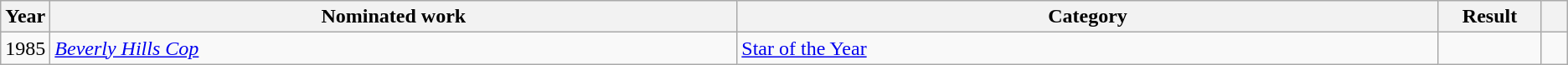<table class="wikitable sortable">
<tr>
<th scope="col" style="width:1em;">Year</th>
<th scope="col" style="width:39em;">Nominated work</th>
<th scope="col" style="width:40em;">Category</th>
<th scope="col" style="width:5em;">Result</th>
<th scope="col" style="width:1em;"class="unsortable"></th>
</tr>
<tr>
<td>1985</td>
<td><em><a href='#'>Beverly Hills Cop</a></em></td>
<td><a href='#'>Star of the Year</a></td>
<td></td>
<td></td>
</tr>
</table>
